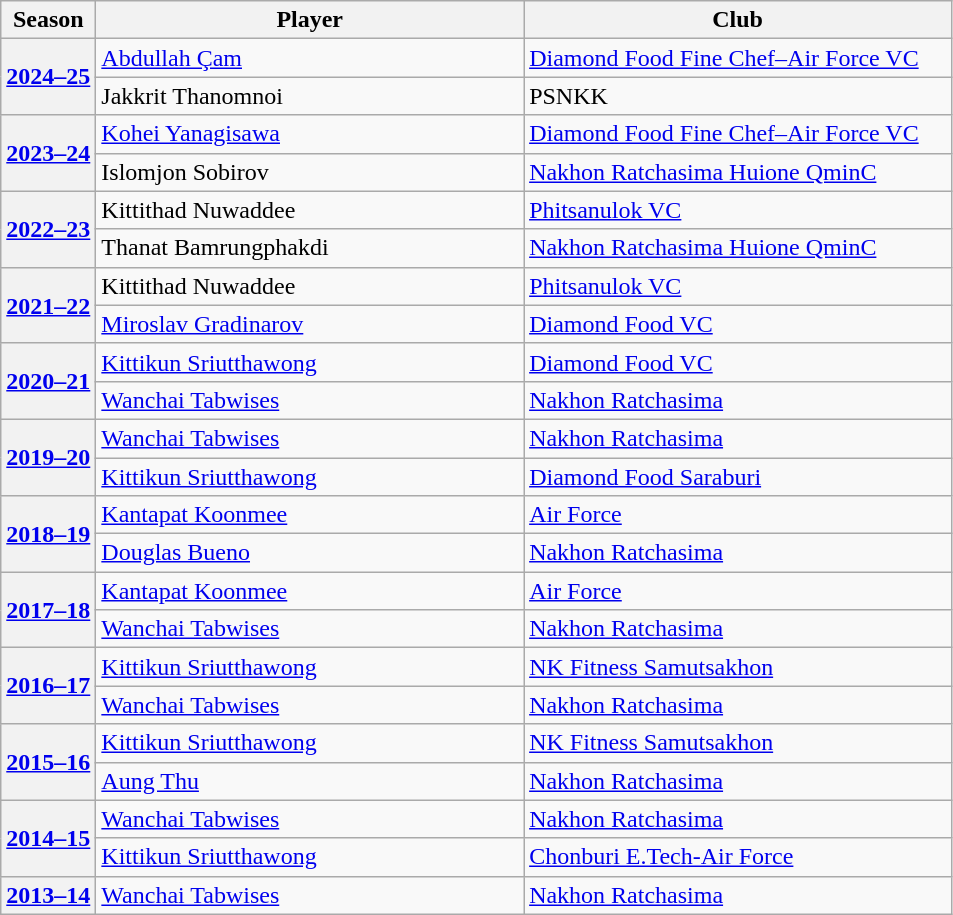<table class=wikitable>
<tr>
<th>Season</th>
<th width=45%>Player</th>
<th width=45%>Club</th>
</tr>
<tr>
<th rowspan=2><a href='#'>2024–25</a></th>
<td> <a href='#'>Abdullah Çam</a></td>
<td><a href='#'>Diamond Food Fine Chef–Air Force VC</a></td>
</tr>
<tr>
<td> Jakkrit Thanomnoi</td>
<td>PSNKK</td>
</tr>
<tr>
<th rowspan=2><a href='#'>2023–24</a></th>
<td> <a href='#'>Kohei Yanagisawa</a></td>
<td><a href='#'>Diamond Food Fine Chef–Air Force VC</a></td>
</tr>
<tr>
<td> Islomjon Sobirov</td>
<td><a href='#'>Nakhon Ratchasima Huione QminC</a></td>
</tr>
<tr>
<th rowspan=2><a href='#'>2022–23</a></th>
<td> Kittithad Nuwaddee</td>
<td><a href='#'>Phitsanulok VC</a></td>
</tr>
<tr>
<td> Thanat Bamrungphakdi</td>
<td><a href='#'>Nakhon Ratchasima Huione QminC</a></td>
</tr>
<tr>
<th rowspan=2><a href='#'>2021–22</a></th>
<td> Kittithad Nuwaddee</td>
<td><a href='#'>Phitsanulok VC</a></td>
</tr>
<tr>
<td> <a href='#'>Miroslav Gradinarov</a></td>
<td><a href='#'>Diamond Food VC</a></td>
</tr>
<tr>
<th rowspan=2><a href='#'>2020–21</a></th>
<td> <a href='#'>Kittikun Sriutthawong</a></td>
<td><a href='#'>Diamond Food VC</a></td>
</tr>
<tr>
<td> <a href='#'>Wanchai Tabwises</a></td>
<td><a href='#'>Nakhon Ratchasima</a></td>
</tr>
<tr>
<th rowspan=2><a href='#'>2019–20</a></th>
<td> <a href='#'>Wanchai Tabwises</a></td>
<td><a href='#'>Nakhon Ratchasima</a></td>
</tr>
<tr>
<td> <a href='#'>Kittikun Sriutthawong</a></td>
<td><a href='#'>Diamond Food Saraburi</a></td>
</tr>
<tr>
<th rowspan=2><a href='#'>2018–19</a></th>
<td> <a href='#'>Kantapat Koonmee</a></td>
<td><a href='#'>Air Force</a></td>
</tr>
<tr>
<td> <a href='#'>Douglas Bueno</a></td>
<td><a href='#'>Nakhon Ratchasima</a></td>
</tr>
<tr>
<th rowspan=2><a href='#'>2017–18</a></th>
<td> <a href='#'>Kantapat Koonmee</a></td>
<td><a href='#'>Air Force</a></td>
</tr>
<tr>
<td> <a href='#'>Wanchai Tabwises</a></td>
<td><a href='#'>Nakhon Ratchasima</a></td>
</tr>
<tr>
<th rowspan=2><a href='#'>2016–17</a></th>
<td> <a href='#'>Kittikun Sriutthawong</a></td>
<td><a href='#'>NK Fitness Samutsakhon</a></td>
</tr>
<tr>
<td> <a href='#'>Wanchai Tabwises</a></td>
<td><a href='#'>Nakhon Ratchasima</a></td>
</tr>
<tr>
<th rowspan=2><a href='#'>2015–16</a></th>
<td> <a href='#'>Kittikun Sriutthawong</a></td>
<td><a href='#'>NK Fitness Samutsakhon</a></td>
</tr>
<tr>
<td> <a href='#'>Aung Thu</a></td>
<td><a href='#'>Nakhon Ratchasima</a></td>
</tr>
<tr>
<th rowspan=2><a href='#'>2014–15</a></th>
<td> <a href='#'>Wanchai Tabwises</a></td>
<td><a href='#'>Nakhon Ratchasima</a></td>
</tr>
<tr>
<td> <a href='#'>Kittikun Sriutthawong</a></td>
<td><a href='#'>Chonburi E.Tech-Air Force</a></td>
</tr>
<tr>
<th><a href='#'>2013–14</a></th>
<td> <a href='#'>Wanchai Tabwises</a></td>
<td><a href='#'>Nakhon Ratchasima</a></td>
</tr>
</table>
